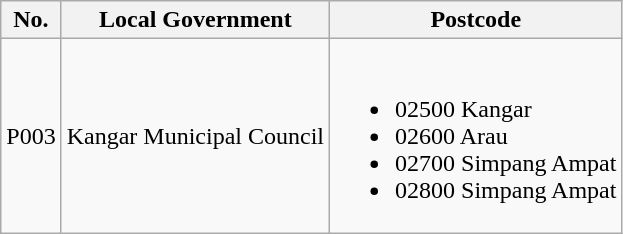<table class="wikitable">
<tr>
<th>No.</th>
<th>Local Government</th>
<th>Postcode</th>
</tr>
<tr>
<td>P003</td>
<td>Kangar Municipal Council</td>
<td><br><ul><li>02500 Kangar</li><li>02600 Arau</li><li>02700 Simpang Ampat</li><li>02800 Simpang Ampat</li></ul></td>
</tr>
</table>
